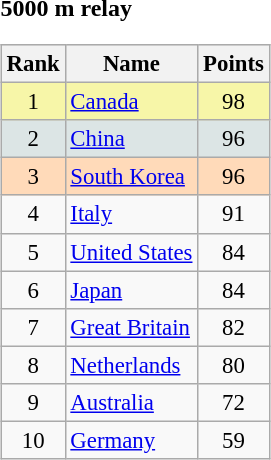<table>
<tr valign="top">
<td><br><strong>5000 m relay</strong><br><table class="wikitable" style="font-size:95%; text-align: center">
<tr style="background:#dcdcdc;">
<th>Rank</th>
<th>Name</th>
<th>Points</th>
</tr>
<tr bgcolor="#F7F6A8" |>
<td>1</td>
<td align="left"> <a href='#'>Canada</a></td>
<td>98</td>
</tr>
<tr bgcolor="#DCE5E5">
<td>2</td>
<td align="left"> <a href='#'>China</a></td>
<td>96</td>
</tr>
<tr bgcolor="#FFDAB9">
<td>3</td>
<td align="left"> <a href='#'>South Korea</a></td>
<td>96</td>
</tr>
<tr>
<td>4</td>
<td align="left"> <a href='#'>Italy</a></td>
<td>91</td>
</tr>
<tr>
<td>5</td>
<td align="left"> <a href='#'>United States</a></td>
<td>84</td>
</tr>
<tr>
<td>6</td>
<td align="left"> <a href='#'>Japan</a></td>
<td>84</td>
</tr>
<tr>
<td>7</td>
<td align="left"> <a href='#'>Great Britain</a></td>
<td>82</td>
</tr>
<tr>
<td>8</td>
<td align="left"> <a href='#'>Netherlands</a></td>
<td>80</td>
</tr>
<tr>
<td>9</td>
<td align="left"> <a href='#'>Australia</a></td>
<td>72</td>
</tr>
<tr>
<td>10</td>
<td align="left"> <a href='#'>Germany</a></td>
<td>59</td>
</tr>
</table>
</td>
</tr>
</table>
